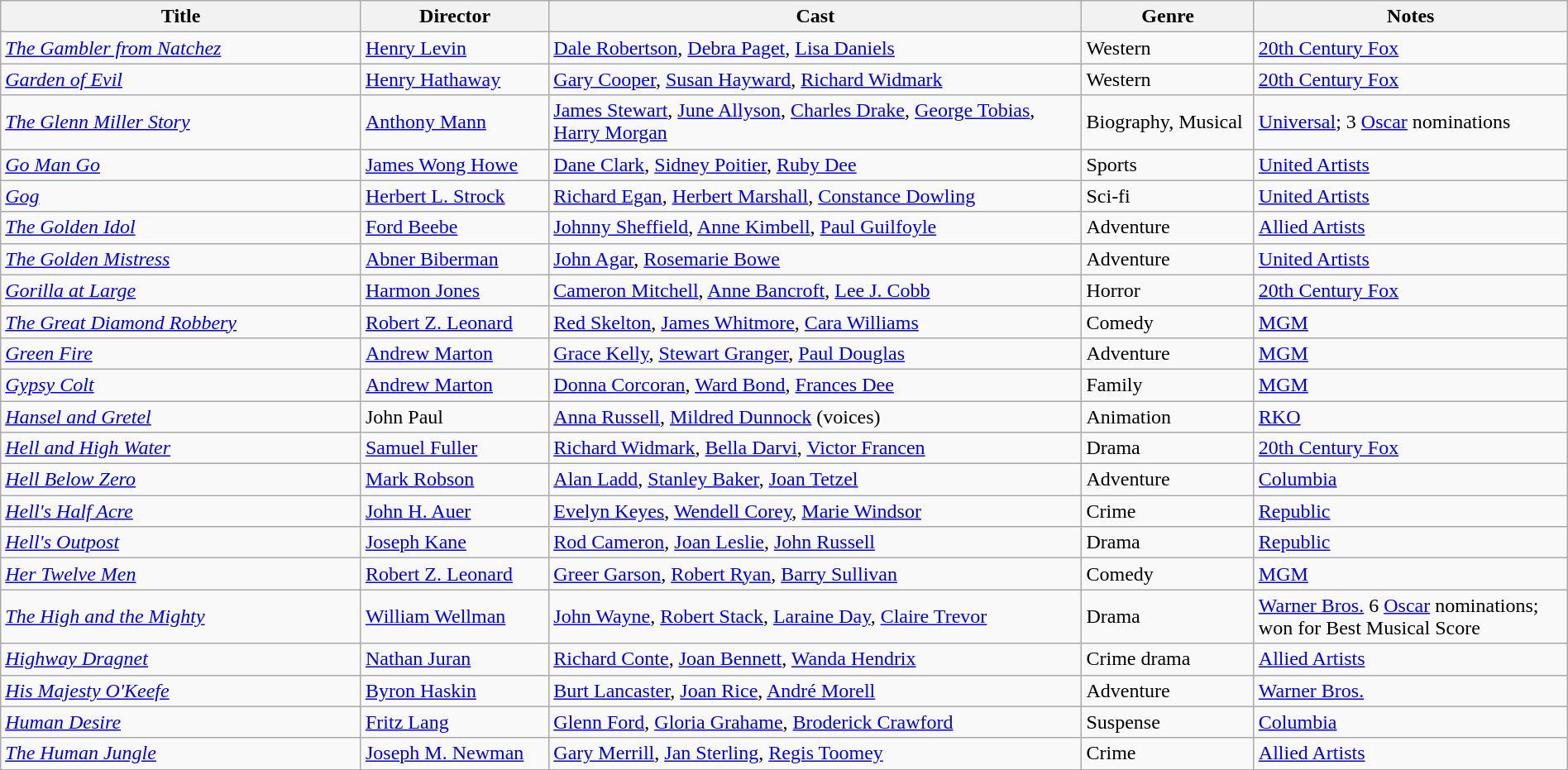<table class="wikitable sortable" style="width:100%;">
<tr>
<th style="width:23%;">Title</th>
<th style="width:12%;">Director</th>
<th style="width:34%;">Cast</th>
<th style="width:11%;">Genre</th>
<th style="width:20%;">Notes</th>
</tr>
<tr>
<td><em><a href='#'>The Gambler from Natchez</a></em></td>
<td><a href='#'>Henry Levin</a></td>
<td><a href='#'>Dale Robertson</a>, <a href='#'>Debra Paget</a>, <a href='#'>Lisa Daniels</a></td>
<td>Western</td>
<td><a href='#'>20th Century Fox</a></td>
</tr>
<tr>
<td><em><a href='#'>Garden of Evil</a></em></td>
<td><a href='#'>Henry Hathaway</a></td>
<td><a href='#'>Gary Cooper</a>, <a href='#'>Susan Hayward</a>, <a href='#'>Richard Widmark</a></td>
<td>Western</td>
<td><a href='#'>20th Century Fox</a></td>
</tr>
<tr>
<td><em><a href='#'>The Glenn Miller Story</a></em></td>
<td><a href='#'>Anthony Mann</a></td>
<td><a href='#'>James Stewart</a>, <a href='#'>June Allyson</a>, <a href='#'>Charles Drake</a>, <a href='#'>George Tobias</a>, <a href='#'>Harry Morgan</a></td>
<td>Biography, Musical</td>
<td><a href='#'>Universal</a>; 3 <a href='#'>Oscar</a> nominations</td>
</tr>
<tr>
<td><em><a href='#'>Go Man Go</a></em></td>
<td><a href='#'>James Wong Howe</a></td>
<td><a href='#'>Dane Clark</a>, <a href='#'>Sidney Poitier</a>, <a href='#'>Ruby Dee</a></td>
<td>Sports</td>
<td><a href='#'>United Artists</a></td>
</tr>
<tr>
<td><em><a href='#'>Gog</a></em></td>
<td><a href='#'>Herbert L. Strock</a></td>
<td><a href='#'>Richard Egan</a>, <a href='#'>Herbert Marshall</a>, <a href='#'>Constance Dowling</a></td>
<td>Sci-fi</td>
<td><a href='#'>United Artists</a></td>
</tr>
<tr>
<td><em><a href='#'>The Golden Idol</a></em></td>
<td><a href='#'>Ford Beebe</a></td>
<td><a href='#'>Johnny Sheffield</a>, <a href='#'>Anne Kimbell</a>, <a href='#'>Paul Guilfoyle</a></td>
<td>Adventure</td>
<td><a href='#'>Allied Artists</a></td>
</tr>
<tr>
<td><em><a href='#'>The Golden Mistress</a></em></td>
<td><a href='#'>Abner Biberman</a></td>
<td><a href='#'>John Agar</a>, <a href='#'>Rosemarie Bowe</a></td>
<td>Adventure</td>
<td><a href='#'>United Artists</a></td>
</tr>
<tr>
<td><em><a href='#'>Gorilla at Large</a></em></td>
<td><a href='#'>Harmon Jones</a></td>
<td><a href='#'>Cameron Mitchell</a>, <a href='#'>Anne Bancroft</a>, <a href='#'>Lee J. Cobb</a></td>
<td>Horror</td>
<td><a href='#'>20th Century Fox</a></td>
</tr>
<tr>
<td><em><a href='#'>The Great Diamond Robbery</a></em></td>
<td><a href='#'>Robert Z. Leonard</a></td>
<td><a href='#'>Red Skelton</a>, <a href='#'>James Whitmore</a>, <a href='#'>Cara Williams</a></td>
<td>Comedy</td>
<td><a href='#'>MGM</a></td>
</tr>
<tr>
<td><em><a href='#'>Green Fire</a></em></td>
<td><a href='#'>Andrew Marton</a></td>
<td><a href='#'>Grace Kelly</a>, <a href='#'>Stewart Granger</a>, <a href='#'>Paul Douglas</a></td>
<td>Adventure</td>
<td><a href='#'>MGM</a></td>
</tr>
<tr>
<td><em><a href='#'>Gypsy Colt</a></em></td>
<td><a href='#'>Andrew Marton</a></td>
<td><a href='#'>Donna Corcoran</a>, <a href='#'>Ward Bond</a>, <a href='#'>Frances Dee</a></td>
<td>Family</td>
<td><a href='#'>MGM</a></td>
</tr>
<tr>
<td><em><a href='#'>Hansel and Gretel</a></em></td>
<td>John Paul</td>
<td><a href='#'>Anna Russell</a>, <a href='#'>Mildred Dunnock</a> (voices)</td>
<td>Animation</td>
<td><a href='#'>RKO</a></td>
</tr>
<tr>
<td><em><a href='#'>Hell and High Water</a></em></td>
<td><a href='#'>Samuel Fuller</a></td>
<td><a href='#'>Richard Widmark</a>, <a href='#'>Bella Darvi</a>, <a href='#'>Victor Francen</a></td>
<td>Drama</td>
<td><a href='#'>20th Century Fox</a></td>
</tr>
<tr>
<td><em><a href='#'>Hell Below Zero</a></em></td>
<td><a href='#'>Mark Robson</a></td>
<td><a href='#'>Alan Ladd</a>, <a href='#'>Stanley Baker</a>, <a href='#'>Joan Tetzel</a></td>
<td>Adventure</td>
<td><a href='#'>Columbia</a></td>
</tr>
<tr>
<td><em><a href='#'>Hell's Half Acre</a></em></td>
<td><a href='#'>John H. Auer</a></td>
<td><a href='#'>Evelyn Keyes</a>, <a href='#'>Wendell Corey</a>, <a href='#'>Marie Windsor</a></td>
<td>Crime</td>
<td><a href='#'>Republic</a></td>
</tr>
<tr>
<td><em><a href='#'>Hell's Outpost</a></em></td>
<td><a href='#'>Joseph Kane</a></td>
<td><a href='#'>Rod Cameron</a>, <a href='#'>Joan Leslie</a>, <a href='#'>John Russell</a></td>
<td>Drama</td>
<td><a href='#'>Republic</a></td>
</tr>
<tr>
<td><em><a href='#'>Her Twelve Men</a></em></td>
<td><a href='#'>Robert Z. Leonard</a></td>
<td><a href='#'>Greer Garson</a>, <a href='#'>Robert Ryan</a>, <a href='#'>Barry Sullivan</a></td>
<td>Comedy</td>
<td><a href='#'>MGM</a></td>
</tr>
<tr>
<td><em><a href='#'>The High and the Mighty</a></em></td>
<td><a href='#'>William Wellman</a></td>
<td><a href='#'>John Wayne</a>, <a href='#'>Robert Stack</a>, <a href='#'>Laraine Day</a>, <a href='#'>Claire Trevor</a></td>
<td>Drama</td>
<td><a href='#'>Warner Bros.</a> 6 <a href='#'>Oscar</a> nominations; won for Best Musical Score</td>
</tr>
<tr>
<td><em><a href='#'>Highway Dragnet</a></em></td>
<td><a href='#'>Nathan Juran</a></td>
<td><a href='#'>Richard Conte</a>, <a href='#'>Joan Bennett</a>, <a href='#'>Wanda Hendrix</a></td>
<td>Crime drama</td>
<td><a href='#'>Allied Artists</a></td>
</tr>
<tr>
<td><em><a href='#'>His Majesty O'Keefe</a></em></td>
<td><a href='#'>Byron Haskin</a></td>
<td><a href='#'>Burt Lancaster</a>, <a href='#'>Joan Rice</a>, <a href='#'>André Morell</a></td>
<td>Adventure</td>
<td><a href='#'>Warner Bros.</a></td>
</tr>
<tr>
<td><em><a href='#'>Human Desire</a></em></td>
<td><a href='#'>Fritz Lang</a></td>
<td><a href='#'>Glenn Ford</a>, <a href='#'>Gloria Grahame</a>, <a href='#'>Broderick Crawford</a></td>
<td>Suspense</td>
<td><a href='#'>Columbia</a></td>
</tr>
<tr>
<td><em><a href='#'>The Human Jungle</a></em></td>
<td><a href='#'>Joseph M. Newman</a></td>
<td><a href='#'>Gary Merrill</a>, <a href='#'>Jan Sterling</a>, <a href='#'>Regis Toomey</a></td>
<td>Crime</td>
<td><a href='#'>Allied Artists</a></td>
</tr>
<tr>
</tr>
</table>
